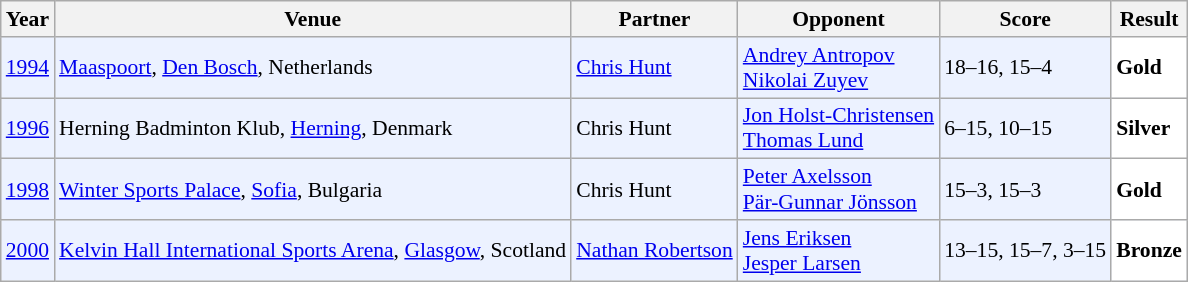<table class="sortable wikitable" style="font-size: 90%;">
<tr>
<th>Year</th>
<th>Venue</th>
<th>Partner</th>
<th>Opponent</th>
<th>Score</th>
<th>Result</th>
</tr>
<tr style="background:#ECF2FF">
<td align="center"><a href='#'>1994</a></td>
<td align="left"><a href='#'>Maaspoort</a>, <a href='#'>Den Bosch</a>, Netherlands</td>
<td align="left"> <a href='#'>Chris Hunt</a></td>
<td align="left"> <a href='#'>Andrey Antropov</a><br> <a href='#'>Nikolai Zuyev</a></td>
<td align="left">18–16, 15–4</td>
<td style="text-align:left; background:white"> <strong>Gold</strong></td>
</tr>
<tr style="background:#ECF2FF">
<td align="center"><a href='#'>1996</a></td>
<td align="left">Herning Badminton Klub, <a href='#'>Herning</a>, Denmark</td>
<td align="left"> Chris Hunt</td>
<td align="left"> <a href='#'>Jon Holst-Christensen</a><br> <a href='#'>Thomas Lund</a></td>
<td align="left">6–15, 10–15</td>
<td style="text-align:left; background:white"> <strong>Silver</strong></td>
</tr>
<tr style="background:#ECF2FF">
<td align="center"><a href='#'>1998</a></td>
<td align="left"><a href='#'>Winter Sports Palace</a>, <a href='#'>Sofia</a>, Bulgaria</td>
<td align="left"> Chris Hunt</td>
<td align="left"> <a href='#'>Peter Axelsson</a><br> <a href='#'>Pär-Gunnar Jönsson</a></td>
<td align="left">15–3, 15–3</td>
<td style="text-align:left; background:white"> <strong>Gold</strong></td>
</tr>
<tr style="background:#ECF2FF">
<td align="center"><a href='#'>2000</a></td>
<td align="left"><a href='#'>Kelvin Hall International Sports Arena</a>, <a href='#'>Glasgow</a>, Scotland</td>
<td align="left"> <a href='#'>Nathan Robertson</a></td>
<td align="left"> <a href='#'>Jens Eriksen</a><br> <a href='#'>Jesper Larsen</a></td>
<td align="left">13–15, 15–7, 3–15</td>
<td style="text-align:left; background:white"> <strong>Bronze</strong></td>
</tr>
</table>
